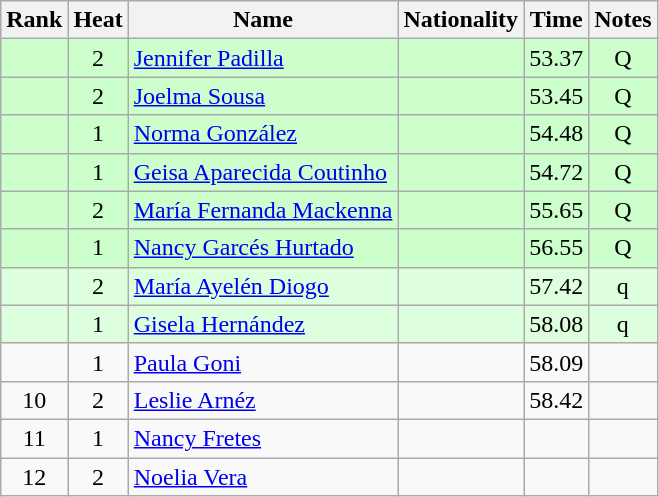<table class="wikitable sortable" style="text-align:center">
<tr>
<th>Rank</th>
<th>Heat</th>
<th>Name</th>
<th>Nationality</th>
<th>Time</th>
<th>Notes</th>
</tr>
<tr bgcolor=ccffcc>
<td></td>
<td>2</td>
<td align=left><a href='#'>Jennifer Padilla</a></td>
<td align=left></td>
<td>53.37</td>
<td>Q</td>
</tr>
<tr bgcolor=ccffcc>
<td></td>
<td>2</td>
<td align=left><a href='#'>Joelma Sousa</a></td>
<td align=left></td>
<td>53.45</td>
<td>Q</td>
</tr>
<tr bgcolor=ccffcc>
<td></td>
<td>1</td>
<td align=left><a href='#'>Norma González</a></td>
<td align=left></td>
<td>54.48</td>
<td>Q</td>
</tr>
<tr bgcolor=ccffcc>
<td></td>
<td>1</td>
<td align=left><a href='#'>Geisa Aparecida Coutinho</a></td>
<td align=left></td>
<td>54.72</td>
<td>Q</td>
</tr>
<tr bgcolor=ccffcc>
<td></td>
<td>2</td>
<td align=left><a href='#'>María Fernanda Mackenna</a></td>
<td align=left></td>
<td>55.65</td>
<td>Q</td>
</tr>
<tr bgcolor=ccffcc>
<td></td>
<td>1</td>
<td align=left><a href='#'>Nancy Garcés Hurtado</a></td>
<td align=left></td>
<td>56.55</td>
<td>Q</td>
</tr>
<tr bgcolor=ddffdd>
<td></td>
<td>2</td>
<td align=left><a href='#'>María Ayelén Diogo</a></td>
<td align=left></td>
<td>57.42</td>
<td>q</td>
</tr>
<tr bgcolor=ddffdd>
<td></td>
<td>1</td>
<td align=left><a href='#'>Gisela Hernández</a></td>
<td align=left></td>
<td>58.08</td>
<td>q</td>
</tr>
<tr>
<td></td>
<td>1</td>
<td align=left><a href='#'>Paula Goni</a></td>
<td align=left></td>
<td>58.09</td>
<td></td>
</tr>
<tr>
<td>10</td>
<td>2</td>
<td align=left><a href='#'>Leslie Arnéz</a></td>
<td align=left></td>
<td>58.42</td>
<td></td>
</tr>
<tr>
<td>11</td>
<td>1</td>
<td align=left><a href='#'>Nancy Fretes</a></td>
<td align=left></td>
<td></td>
<td></td>
</tr>
<tr>
<td>12</td>
<td>2</td>
<td align=left><a href='#'>Noelia Vera</a></td>
<td align=left></td>
<td></td>
<td></td>
</tr>
</table>
